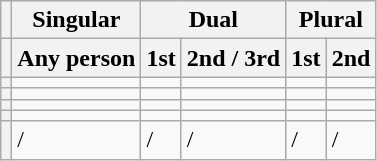<table class="wikitable">
<tr>
<th></th>
<th>Singular</th>
<th colspan="2">Dual</th>
<th colspan="2">Plural</th>
</tr>
<tr>
<th></th>
<th>Any person</th>
<th>1st</th>
<th>2nd / 3rd</th>
<th>1st</th>
<th>2nd</th>
</tr>
<tr>
<th></th>
<td></td>
<td></td>
<td></td>
<td></td>
<td></td>
</tr>
<tr>
<th></th>
<td></td>
<td></td>
<td></td>
<td></td>
<td></td>
</tr>
<tr>
<th></th>
<td></td>
<td></td>
<td></td>
<td></td>
<td></td>
</tr>
<tr>
<th></th>
<td></td>
<td></td>
<td></td>
<td></td>
<td></td>
</tr>
<tr>
<th></th>
<td> / </td>
<td> /<br></td>
<td> /<br></td>
<td> /<br></td>
<td> /<br></td>
</tr>
</table>
